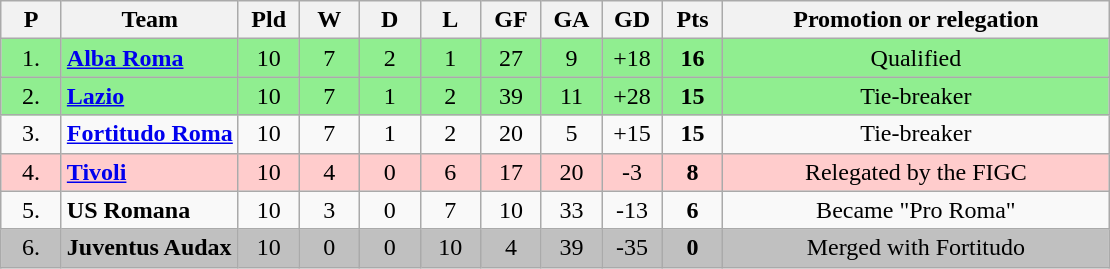<table class="wikitable sortable" style="text-align: center;">
<tr>
<th width=33>P<br></th>
<th>Team<br></th>
<th width=33>Pld<br></th>
<th width=33>W<br></th>
<th width=33>D<br></th>
<th width=33>L<br></th>
<th width=33>GF<br></th>
<th width=33>GA<br></th>
<th width=33>GD<br></th>
<th width=33>Pts<br></th>
<th class="unsortable" width=250>Promotion or relegation<br></th>
</tr>
<tr style="background: #90EE90;">
<td>1.</td>
<td align="left"><strong><a href='#'>Alba Roma</a></strong></td>
<td>10</td>
<td>7</td>
<td>2</td>
<td>1</td>
<td>27</td>
<td>9</td>
<td>+18</td>
<td><strong>16</strong></td>
<td>Qualified</td>
</tr>
<tr style="background: #90EE90;">
<td>2.</td>
<td align="left"><strong><a href='#'>Lazio</a></strong></td>
<td>10</td>
<td>7</td>
<td>1</td>
<td>2</td>
<td>39</td>
<td>11</td>
<td>+28</td>
<td><strong>15</strong></td>
<td rowspan="1">Tie-breaker</td>
</tr>
<tr>
<td>3.</td>
<td align="left"><strong><a href='#'>Fortitudo Roma</a></strong></td>
<td>10</td>
<td>7</td>
<td>1</td>
<td>2</td>
<td>20</td>
<td>5</td>
<td>+15</td>
<td><strong>15</strong></td>
<td rowspan="1">Tie-breaker</td>
</tr>
<tr style="background:#FFCCCC">
<td>4.</td>
<td align="left"><strong><a href='#'>Tivoli</a></strong></td>
<td>10</td>
<td>4</td>
<td>0</td>
<td>6</td>
<td>17</td>
<td>20</td>
<td>-3</td>
<td><strong>8</strong></td>
<td>Relegated by the FIGC</td>
</tr>
<tr>
<td>5.</td>
<td align="left"><strong>US Romana</strong></td>
<td>10</td>
<td>3</td>
<td>0</td>
<td>7</td>
<td>10</td>
<td>33</td>
<td>-13</td>
<td><strong>6</strong></td>
<td>Became "Pro Roma"</td>
</tr>
<tr style="background:silver">
<td>6.</td>
<td align="left"><strong>Juventus Audax</strong></td>
<td>10</td>
<td>0</td>
<td>0</td>
<td>10</td>
<td>4</td>
<td>39</td>
<td>-35</td>
<td><strong>0</strong></td>
<td>Merged with Fortitudo</td>
</tr>
</table>
